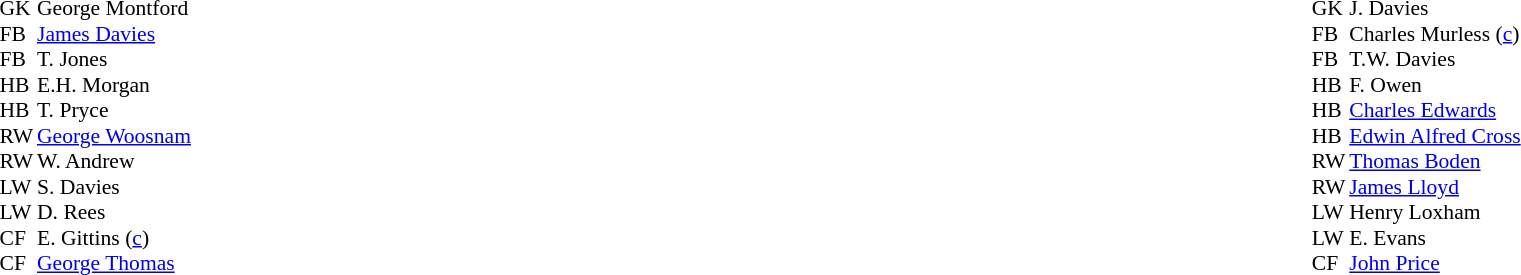<table style="width:100%">
<tr>
<td style="vertical-align:top;width:50%"><br><table style="font-size:90%" cellspacing="0" cellpadding="0">
<tr>
<th width=25></th>
</tr>
<tr>
<td>GK</td>
<td></td>
<td> George Montford</td>
</tr>
<tr>
<td>FB</td>
<td></td>
<td> <a href='#'>James Davies</a></td>
</tr>
<tr>
<td>FB</td>
<td></td>
<td> T. Jones</td>
</tr>
<tr>
<td>HB</td>
<td></td>
<td> E.H. Morgan</td>
</tr>
<tr>
<td>HB</td>
<td></td>
<td> T. Pryce</td>
</tr>
<tr>
<td>RW</td>
<td></td>
<td> <a href='#'>George Woosnam</a></td>
</tr>
<tr>
<td>RW</td>
<td></td>
<td> W. Andrew</td>
</tr>
<tr>
<td>LW</td>
<td></td>
<td> S. Davies</td>
</tr>
<tr>
<td>LW</td>
<td></td>
<td> D. Rees</td>
</tr>
<tr>
<td>CF</td>
<td></td>
<td> E. Gittins (<a href='#'>c</a>)</td>
</tr>
<tr>
<td>CF</td>
<td></td>
<td> <a href='#'>George Thomas</a></td>
</tr>
</table>
</td>
<td style="vertical-align:top; width:50%"><br><table cellspacing="0" cellpadding="0" style="font-size:90%; margin:auto">
<tr>
<th width=25></th>
</tr>
<tr>
<td>GK</td>
<td></td>
<td> J. Davies</td>
</tr>
<tr>
<td>FB</td>
<td></td>
<td> Charles Murless (<a href='#'>c</a>)</td>
</tr>
<tr>
<td>FB</td>
<td></td>
<td> T.W. Davies</td>
</tr>
<tr>
<td>HB</td>
<td></td>
<td> F. Owen</td>
</tr>
<tr>
<td>HB</td>
<td></td>
<td> <a href='#'>Charles Edwards</a></td>
</tr>
<tr>
<td>HB</td>
<td></td>
<td> <a href='#'>Edwin Alfred Cross</a></td>
</tr>
<tr>
<td>RW</td>
<td></td>
<td> <a href='#'>Thomas Boden</a></td>
</tr>
<tr>
<td>RW</td>
<td></td>
<td> <a href='#'>James Lloyd</a></td>
</tr>
<tr>
<td>LW</td>
<td></td>
<td> Henry Loxham</td>
</tr>
<tr>
<td>LW</td>
<td></td>
<td> E. Evans</td>
</tr>
<tr>
<td>CF</td>
<td></td>
<td> <a href='#'>John Price</a></td>
</tr>
</table>
</td>
</tr>
</table>
